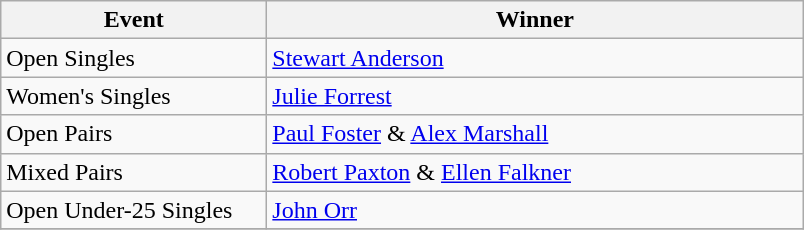<table class="wikitable" style="font-size: 100%">
<tr>
<th width=170>Event</th>
<th width=350>Winner</th>
</tr>
<tr>
<td>Open Singles</td>
<td> <a href='#'>Stewart Anderson</a></td>
</tr>
<tr>
<td>Women's Singles</td>
<td> <a href='#'>Julie Forrest</a></td>
</tr>
<tr>
<td>Open Pairs</td>
<td> <a href='#'>Paul Foster</a> &  <a href='#'>Alex Marshall</a></td>
</tr>
<tr>
<td>Mixed Pairs</td>
<td> <a href='#'>Robert Paxton</a> &  <a href='#'>Ellen Falkner</a></td>
</tr>
<tr>
<td>Open Under-25 Singles</td>
<td> <a href='#'>John Orr</a></td>
</tr>
<tr>
</tr>
</table>
